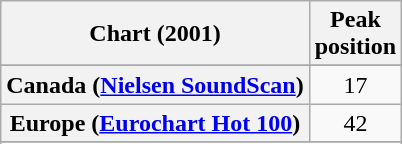<table class="wikitable sortable plainrowheaders" style="text-align:center">
<tr>
<th>Chart (2001)</th>
<th>Peak<br>position</th>
</tr>
<tr>
</tr>
<tr>
</tr>
<tr>
<th scope="row">Canada (<a href='#'>Nielsen SoundScan</a>)</th>
<td>17</td>
</tr>
<tr>
<th scope="row">Europe (<a href='#'>Eurochart Hot 100</a>)</th>
<td>42</td>
</tr>
<tr>
</tr>
<tr>
</tr>
<tr>
</tr>
<tr>
</tr>
<tr>
</tr>
<tr>
</tr>
<tr>
</tr>
<tr>
</tr>
<tr>
</tr>
<tr>
</tr>
<tr>
</tr>
<tr>
</tr>
<tr>
</tr>
<tr>
</tr>
<tr>
</tr>
</table>
